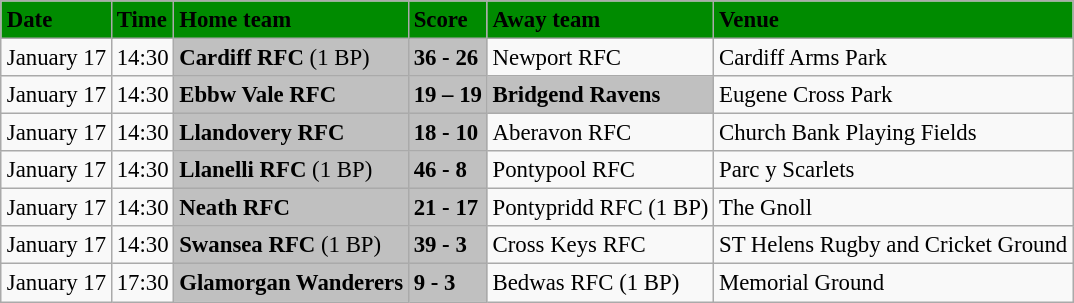<table class="wikitable" style="margin:0.5em auto; font-size:95%">
<tr bgcolor="#008B00">
<td><strong>Date</strong></td>
<td><strong>Time</strong></td>
<td><strong>Home team</strong></td>
<td><strong>Score</strong></td>
<td><strong>Away team</strong></td>
<td><strong>Venue</strong></td>
</tr>
<tr>
<td>January 17</td>
<td>14:30</td>
<td bgcolor="silver"><strong>Cardiff RFC</strong> (1 BP)</td>
<td bgcolor="silver"><strong>36 - 26</strong></td>
<td>Newport RFC</td>
<td>Cardiff Arms Park</td>
</tr>
<tr>
<td>January 17</td>
<td>14:30</td>
<td bgcolor="silver"><strong>Ebbw Vale RFC</strong></td>
<td bgcolor="silver"><strong>19 – 19</strong></td>
<td bgcolor="silver"><strong>Bridgend Ravens</strong></td>
<td>Eugene Cross Park</td>
</tr>
<tr>
<td>January 17</td>
<td>14:30</td>
<td bgcolor="silver"><strong>Llandovery RFC</strong></td>
<td bgcolor="silver"><strong>18 - 10</strong></td>
<td>Aberavon RFC</td>
<td>Church Bank Playing Fields</td>
</tr>
<tr>
<td>January 17</td>
<td>14:30</td>
<td bgcolor="silver"><strong>Llanelli RFC</strong> (1 BP)</td>
<td bgcolor="silver"><strong>46 - 8</strong></td>
<td>Pontypool RFC</td>
<td>Parc y Scarlets</td>
</tr>
<tr>
<td>January 17</td>
<td>14:30</td>
<td bgcolor="silver"><strong>Neath RFC</strong></td>
<td bgcolor="silver"><strong>21 - 17</strong></td>
<td>Pontypridd RFC (1 BP)</td>
<td>The Gnoll</td>
</tr>
<tr>
<td>January 17</td>
<td>14:30</td>
<td bgcolor="silver"><strong>Swansea RFC</strong> (1 BP)</td>
<td bgcolor="silver"><strong>39 - 3</strong></td>
<td>Cross Keys RFC</td>
<td>ST Helens Rugby and Cricket Ground</td>
</tr>
<tr>
<td>January 17</td>
<td>17:30</td>
<td bgcolor="silver"><strong>Glamorgan Wanderers</strong></td>
<td bgcolor="silver"><strong>9 - 3</strong></td>
<td>Bedwas RFC (1 BP)</td>
<td>Memorial Ground</td>
</tr>
</table>
